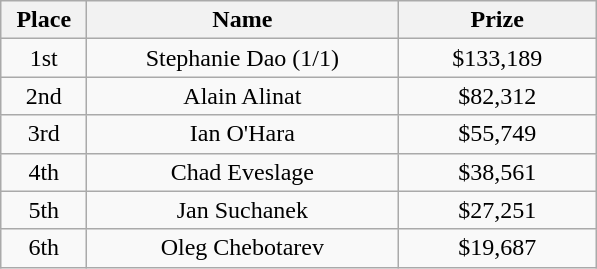<table class="wikitable">
<tr>
<th width="50">Place</th>
<th width="200">Name</th>
<th width="125">Prize</th>
</tr>
<tr>
<td align = "center">1st</td>
<td align = "center">Stephanie Dao (1/1)</td>
<td align = "center">$133,189</td>
</tr>
<tr>
<td align = "center">2nd</td>
<td align = "center">Alain Alinat</td>
<td align = "center">$82,312</td>
</tr>
<tr>
<td align = "center">3rd</td>
<td align = "center">Ian O'Hara</td>
<td align = "center">$55,749</td>
</tr>
<tr>
<td align = "center">4th</td>
<td align = "center">Chad Eveslage</td>
<td align = "center">$38,561</td>
</tr>
<tr>
<td align = "center">5th</td>
<td align = "center">Jan Suchanek</td>
<td align = "center">$27,251</td>
</tr>
<tr>
<td align = "center">6th</td>
<td align = "center">Oleg Chebotarev</td>
<td align = "center">$19,687</td>
</tr>
</table>
